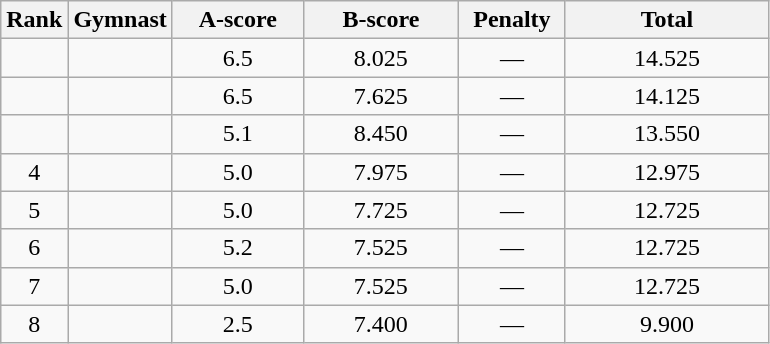<table class="wikitable" style="text-align:center">
<tr>
<th>Rank</th>
<th>Gymnast</th>
<th style="width:5em">A-score</th>
<th style="width:6em">B-score</th>
<th style="width:4em">Penalty</th>
<th style="width:8em">Total</th>
</tr>
<tr>
<td></td>
<td align=left></td>
<td>6.5</td>
<td>8.025</td>
<td>—</td>
<td>14.525</td>
</tr>
<tr>
<td></td>
<td align=left></td>
<td>6.5</td>
<td>7.625</td>
<td>—</td>
<td>14.125</td>
</tr>
<tr>
<td></td>
<td align=left></td>
<td>5.1</td>
<td>8.450</td>
<td>—</td>
<td>13.550</td>
</tr>
<tr>
<td>4</td>
<td align=left></td>
<td>5.0</td>
<td>7.975</td>
<td>—</td>
<td>12.975</td>
</tr>
<tr>
<td>5</td>
<td align=left></td>
<td>5.0</td>
<td>7.725</td>
<td>—</td>
<td>12.725</td>
</tr>
<tr>
<td>6</td>
<td align=left></td>
<td>5.2</td>
<td>7.525</td>
<td>—</td>
<td>12.725</td>
</tr>
<tr>
<td>7</td>
<td align=left></td>
<td>5.0</td>
<td>7.525</td>
<td>—</td>
<td>12.725</td>
</tr>
<tr>
<td>8</td>
<td align=left></td>
<td>2.5</td>
<td>7.400</td>
<td>—</td>
<td>9.900</td>
</tr>
</table>
